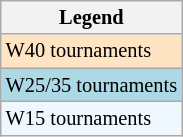<table class="wikitable" style="font-size:85%;">
<tr>
<th>Legend</th>
</tr>
<tr style="background:#ffe4c4;">
<td>W40 tournaments</td>
</tr>
<tr style="background:lightblue;">
<td>W25/35 tournaments</td>
</tr>
<tr style="background:#f0f8ff;">
<td>W15 tournaments</td>
</tr>
</table>
